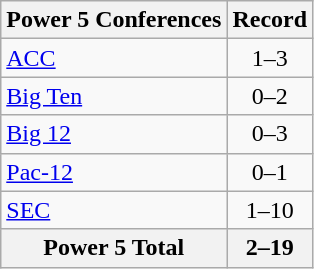<table class="wikitable">
<tr>
<th>Power 5 Conferences</th>
<th>Record</th>
</tr>
<tr>
<td><a href='#'>ACC</a></td>
<td align=center>1–3</td>
</tr>
<tr>
<td><a href='#'>Big Ten</a></td>
<td align=center>0–2</td>
</tr>
<tr>
<td><a href='#'>Big 12</a></td>
<td align=center>0–3</td>
</tr>
<tr>
<td><a href='#'>Pac-12</a></td>
<td align=center>0–1</td>
</tr>
<tr>
<td><a href='#'>SEC</a></td>
<td align=center>1–10</td>
</tr>
<tr>
<th>Power 5 Total</th>
<th>2–19</th>
</tr>
</table>
